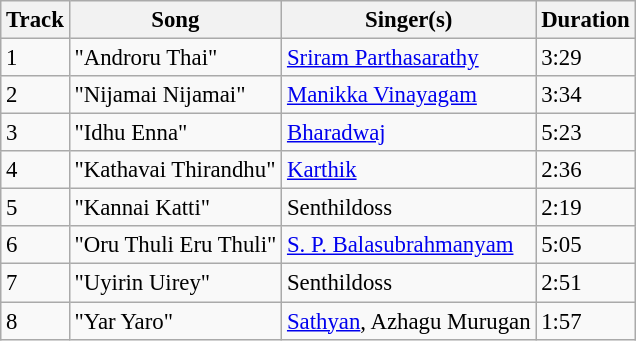<table class="wikitable" style="font-size:95%;">
<tr>
<th>Track</th>
<th>Song</th>
<th>Singer(s)</th>
<th>Duration</th>
</tr>
<tr>
<td>1</td>
<td>"Androru Thai"</td>
<td><a href='#'>Sriram Parthasarathy</a></td>
<td>3:29</td>
</tr>
<tr>
<td>2</td>
<td>"Nijamai Nijamai"</td>
<td><a href='#'>Manikka Vinayagam</a></td>
<td>3:34</td>
</tr>
<tr>
<td>3</td>
<td>"Idhu Enna"</td>
<td><a href='#'>Bharadwaj</a></td>
<td>5:23</td>
</tr>
<tr>
<td>4</td>
<td>"Kathavai Thirandhu"</td>
<td><a href='#'>Karthik</a></td>
<td>2:36</td>
</tr>
<tr>
<td>5</td>
<td>"Kannai Katti"</td>
<td>Senthildoss</td>
<td>2:19</td>
</tr>
<tr>
<td>6</td>
<td>"Oru Thuli Eru Thuli"</td>
<td><a href='#'>S. P. Balasubrahmanyam</a></td>
<td>5:05</td>
</tr>
<tr>
<td>7</td>
<td>"Uyirin Uirey"</td>
<td>Senthildoss</td>
<td>2:51</td>
</tr>
<tr>
<td>8</td>
<td>"Yar Yaro"</td>
<td><a href='#'>Sathyan</a>, Azhagu Murugan</td>
<td>1:57</td>
</tr>
</table>
